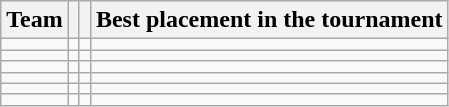<table class="wikitable sortable">
<tr>
<th>Team</th>
<th></th>
<th></th>
<th>Best placement in the tournament</th>
</tr>
<tr>
<td></td>
<td></td>
<td></td>
<td></td>
</tr>
<tr>
<td></td>
<td></td>
<td></td>
<td></td>
</tr>
<tr>
<td></td>
<td></td>
<td></td>
<td></td>
</tr>
<tr>
<td></td>
<td></td>
<td></td>
<td></td>
</tr>
<tr>
<td></td>
<td></td>
<td></td>
<td></td>
</tr>
<tr>
<td></td>
<td></td>
<td></td>
<td></td>
</tr>
</table>
